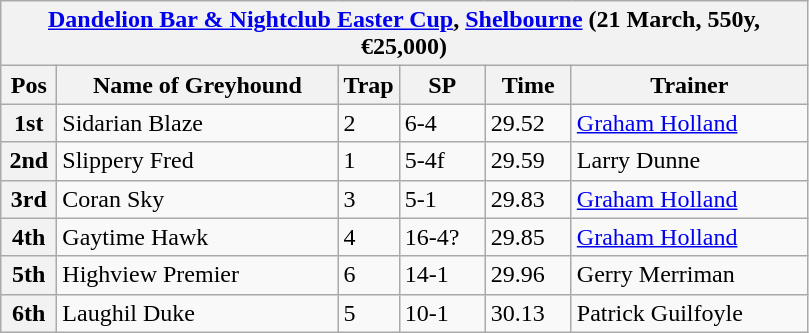<table class="wikitable">
<tr>
<th colspan="6"><a href='#'>Dandelion Bar & Nightclub Easter Cup</a>, <a href='#'>Shelbourne</a> (21 March, 550y, €25,000)</th>
</tr>
<tr>
<th width=30>Pos</th>
<th width=180>Name of Greyhound</th>
<th width=30>Trap</th>
<th width=50>SP</th>
<th width=50>Time</th>
<th width=150>Trainer</th>
</tr>
<tr>
<th>1st</th>
<td>Sidarian Blaze</td>
<td>2</td>
<td>6-4</td>
<td>29.52</td>
<td><a href='#'>Graham Holland</a></td>
</tr>
<tr>
<th>2nd</th>
<td>Slippery Fred</td>
<td>1</td>
<td>5-4f</td>
<td>29.59</td>
<td>Larry Dunne</td>
</tr>
<tr>
<th>3rd</th>
<td>Coran Sky</td>
<td>3</td>
<td>5-1</td>
<td>29.83</td>
<td><a href='#'>Graham Holland</a></td>
</tr>
<tr>
<th>4th</th>
<td>Gaytime Hawk</td>
<td>4</td>
<td>16-4?</td>
<td>29.85</td>
<td><a href='#'>Graham Holland</a></td>
</tr>
<tr>
<th>5th</th>
<td>Highview Premier</td>
<td>6</td>
<td>14-1</td>
<td>29.96</td>
<td>Gerry Merriman</td>
</tr>
<tr>
<th>6th</th>
<td>Laughil Duke</td>
<td>5</td>
<td>10-1</td>
<td>30.13</td>
<td>Patrick Guilfoyle</td>
</tr>
</table>
